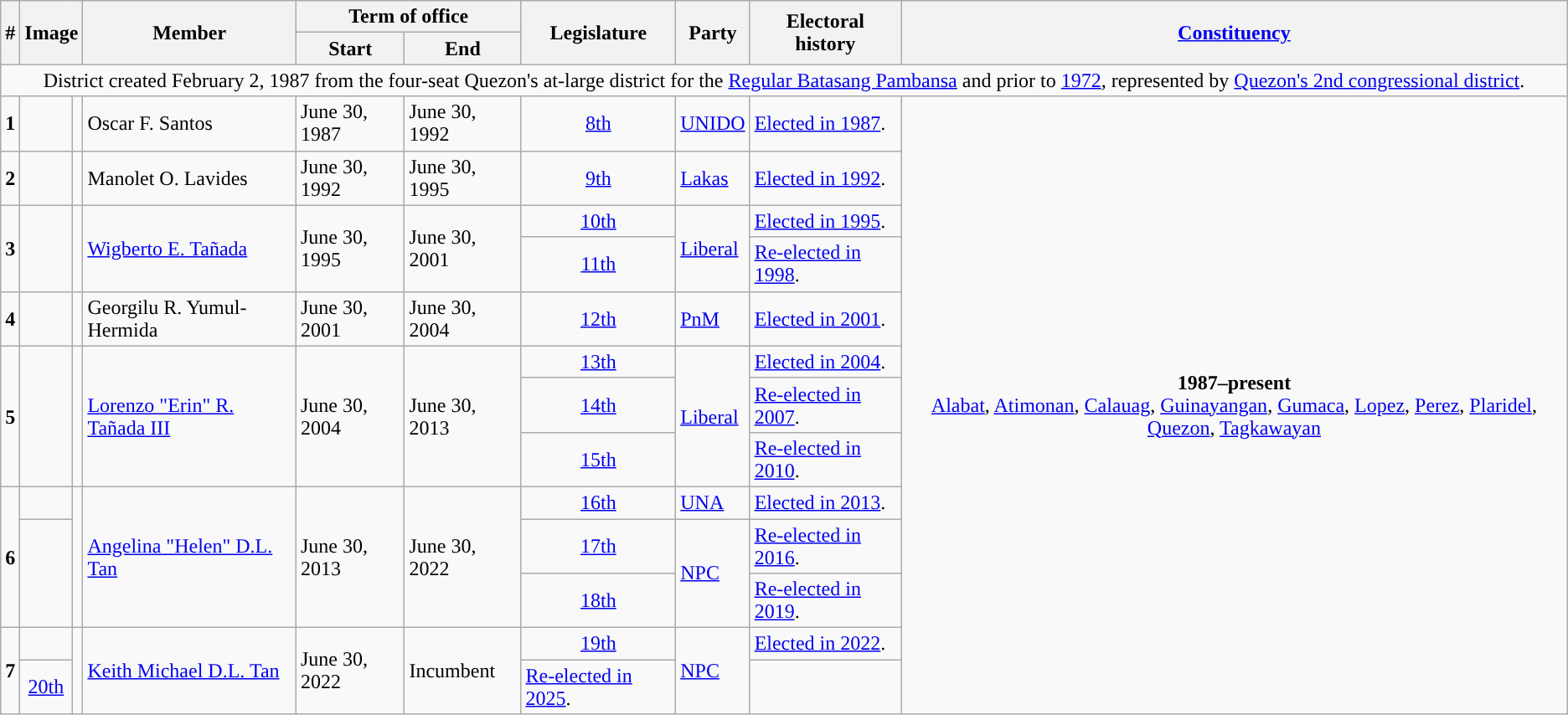<table class=wikitable>
<tr>
<th rowspan="2">#</th>
<th rowspan="2" colspan=2>Image</th>
<th rowspan="2">Member</th>
<th colspan=2>Term of office</th>
<th rowspan="2">Legislature</th>
<th rowspan="2">Party</th>
<th rowspan="2">Electoral history</th>
<th rowspan="2"><a href='#'>Constituency</a></th>
</tr>
<tr>
<th>Start</th>
<th>End</th>
</tr>
<tr>
<td colspan="10" style="text-align:center;">District created February 2, 1987 from the four-seat Quezon's at-large district for the <a href='#'>Regular Batasang Pambansa</a> and prior to <a href='#'>1972</a>, represented by <a href='#'>Quezon's 2nd congressional district</a>.</td>
</tr>
<tr>
<td style="text-align:center;"><strong>1</strong></td>
<td style="color:inherit;background:"></td>
<td></td>
<td>Oscar F. Santos</td>
<td>June 30, 1987</td>
<td>June 30, 1992</td>
<td style="text-align:center;"><a href='#'>8th</a></td>
<td><a href='#'>UNIDO</a></td>
<td><a href='#'>Elected in 1987</a>.</td>
<td rowspan="13" style="text-align:center;"><strong>1987–present</strong><br> <a href='#'>Alabat</a>, <a href='#'>Atimonan</a>, <a href='#'>Calauag</a>, <a href='#'>Guinayangan</a>, <a href='#'>Gumaca</a>, <a href='#'>Lopez</a>, <a href='#'>Perez</a>, <a href='#'>Plaridel</a>, <a href='#'>Quezon</a>, <a href='#'>Tagkawayan</a></td>
</tr>
<tr>
<td style="text-align:center;"><strong>2</strong></td>
<td style="color:inherit;background:"></td>
<td></td>
<td>Manolet O. Lavides</td>
<td>June 30, 1992</td>
<td>June 30, 1995</td>
<td style="text-align:center;"><a href='#'>9th</a></td>
<td><a href='#'>Lakas</a></td>
<td><a href='#'>Elected in 1992</a>.</td>
</tr>
<tr>
<td rowspan="2" style="text-align:center;"><strong>3</strong></td>
<td rowspan="2" style="color:inherit;background:"></td>
<td rowspan="2"></td>
<td rowspan="2"><a href='#'>Wigberto E. Tañada</a></td>
<td rowspan="2">June 30, 1995</td>
<td rowspan="2">June 30, 2001</td>
<td style="text-align:center;"><a href='#'>10th</a></td>
<td rowspan="2"><a href='#'>Liberal</a></td>
<td><a href='#'>Elected in 1995</a>.</td>
</tr>
<tr>
<td style="text-align:center;"><a href='#'>11th</a></td>
<td><a href='#'>Re-elected in 1998</a>.</td>
</tr>
<tr>
<td style="text-align:center;"><strong>4</strong></td>
<td style="color:inherit;background:"></td>
<td></td>
<td>Georgilu R. Yumul-Hermida</td>
<td>June 30, 2001</td>
<td>June 30, 2004</td>
<td style="text-align:center;"><a href='#'>12th</a></td>
<td><a href='#'>PnM</a></td>
<td><a href='#'>Elected in 2001</a>.</td>
</tr>
<tr>
<td rowspan="3" style="text-align:center;"><strong>5</strong></td>
<td rowspan="3" style="color:inherit;background:"></td>
<td rowspan="3"></td>
<td rowspan="3"><a href='#'>Lorenzo "Erin" R. Tañada III</a></td>
<td rowspan="3">June 30, 2004</td>
<td rowspan="3">June 30, 2013</td>
<td style="text-align:center;"><a href='#'>13th</a></td>
<td rowspan="3"><a href='#'>Liberal</a></td>
<td><a href='#'>Elected in 2004</a>.</td>
</tr>
<tr>
<td style="text-align:center;"><a href='#'>14th</a></td>
<td><a href='#'>Re-elected in 2007</a>.</td>
</tr>
<tr>
<td style="text-align:center;"><a href='#'>15th</a></td>
<td><a href='#'>Re-elected in 2010</a>.</td>
</tr>
<tr>
<td rowspan="3" style="text-align:center;"><strong>6</strong></td>
<td style="color:inherit;background:"></td>
<td rowspan="3"></td>
<td rowspan="3"><a href='#'>Angelina "Helen" D.L. Tan</a></td>
<td rowspan="3">June 30, 2013</td>
<td rowspan="3">June 30, 2022</td>
<td style="text-align:center;"><a href='#'>16th</a></td>
<td><a href='#'>UNA</a></td>
<td><a href='#'>Elected in 2013</a>.</td>
</tr>
<tr>
<td rowspan="2" style="color:inherit;background:"></td>
<td style="text-align:center;"><a href='#'>17th</a></td>
<td rowspan="2"><a href='#'>NPC</a></td>
<td><a href='#'>Re-elected in 2016</a>.</td>
</tr>
<tr>
<td style="text-align:center;"><a href='#'>18th</a></td>
<td><a href='#'>Re-elected in 2019</a>.</td>
</tr>
<tr>
<td rowspan="2" style="text-align:center;"><strong>7</strong></td>
<td style="color:inherit;background:"></td>
<td rowspan="2"></td>
<td rowspan="2"><a href='#'>Keith Michael D.L. Tan</a></td>
<td rowspan="2">June 30, 2022</td>
<td rowspan="2">Incumbent</td>
<td style="text-align:center;"><a href='#'>19th</a></td>
<td rowspan="2"><a href='#'>NPC</a></td>
<td><a href='#'>Elected in 2022</a>.</td>
</tr>
<tr>
<td style="text-align: center;"><a href='#'>20th</a></td>
<td><a href='#'>Re-elected in 2025</a>.</td>
</tr>
</table>
